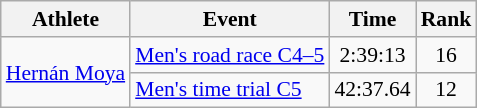<table class=wikitable style="font-size:90%">
<tr>
<th>Athlete</th>
<th>Event</th>
<th>Time</th>
<th>Rank</th>
</tr>
<tr align=center>
<td rowspan=2 align=left><a href='#'>Hernán Moya</a></td>
<td align=left><a href='#'>Men's road race C4–5</a></td>
<td>2:39:13</td>
<td>16</td>
</tr>
<tr align=center>
<td align=left><a href='#'>Men's time trial C5</a></td>
<td>42:37.64</td>
<td>12</td>
</tr>
</table>
